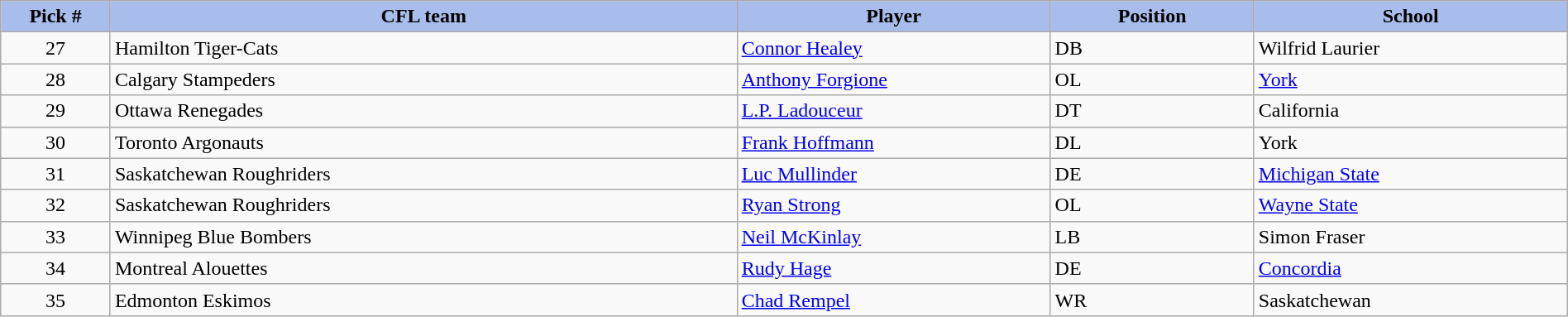<table class="wikitable" style="width: 100%">
<tr>
<th style="background:#A8BDEC;" width=7%>Pick #</th>
<th width=40% style="background:#A8BDEC;">CFL team</th>
<th width=20% style="background:#A8BDEC;">Player</th>
<th width=13% style="background:#A8BDEC;">Position</th>
<th width=20% style="background:#A8BDEC;">School</th>
</tr>
<tr>
<td align=center>27</td>
<td>Hamilton Tiger-Cats</td>
<td><a href='#'>Connor Healey</a></td>
<td>DB</td>
<td>Wilfrid Laurier</td>
</tr>
<tr>
<td align=center>28</td>
<td>Calgary Stampeders</td>
<td><a href='#'>Anthony Forgione</a></td>
<td>OL</td>
<td><a href='#'>York</a></td>
</tr>
<tr>
<td align=center>29</td>
<td>Ottawa Renegades</td>
<td><a href='#'>L.P. Ladouceur</a></td>
<td>DT</td>
<td>California</td>
</tr>
<tr>
<td align=center>30</td>
<td>Toronto Argonauts</td>
<td><a href='#'>Frank Hoffmann</a></td>
<td>DL</td>
<td>York</td>
</tr>
<tr>
<td align=center>31</td>
<td>Saskatchewan Roughriders</td>
<td><a href='#'>Luc Mullinder</a></td>
<td>DE</td>
<td><a href='#'>Michigan State</a></td>
</tr>
<tr>
<td align=center>32</td>
<td>Saskatchewan Roughriders</td>
<td><a href='#'>Ryan Strong</a></td>
<td>OL</td>
<td><a href='#'>Wayne State</a></td>
</tr>
<tr>
<td align=center>33</td>
<td>Winnipeg Blue Bombers</td>
<td><a href='#'>Neil McKinlay</a></td>
<td>LB</td>
<td>Simon Fraser</td>
</tr>
<tr>
<td align=center>34</td>
<td>Montreal Alouettes</td>
<td><a href='#'>Rudy Hage</a></td>
<td>DE</td>
<td><a href='#'>Concordia</a></td>
</tr>
<tr>
<td align=center>35</td>
<td>Edmonton Eskimos</td>
<td><a href='#'>Chad Rempel</a></td>
<td>WR</td>
<td>Saskatchewan</td>
</tr>
</table>
